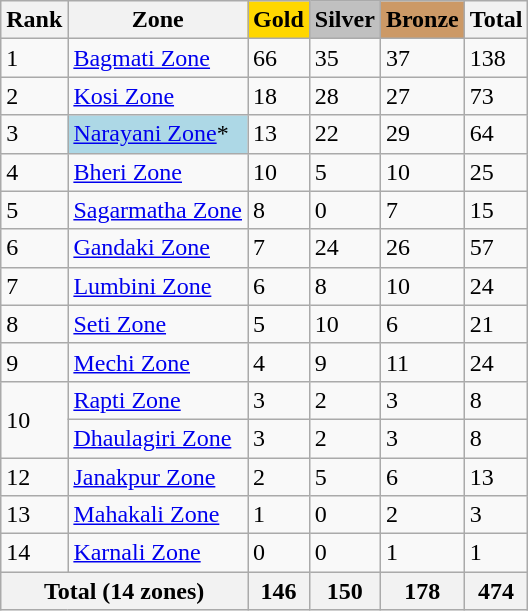<table class="wikitable sortable">
<tr>
<th>Rank</th>
<th>Zone</th>
<th style="background:gold">Gold</th>
<th style="background:silver">Silver</th>
<th style="background:#cc9966">Bronze</th>
<th>Total</th>
</tr>
<tr>
<td>1</td>
<td><a href='#'>Bagmati Zone</a></td>
<td>66</td>
<td>35</td>
<td>37</td>
<td>138</td>
</tr>
<tr>
<td>2</td>
<td><a href='#'>Kosi Zone</a></td>
<td>18</td>
<td>28</td>
<td>27</td>
<td>73</td>
</tr>
<tr>
<td>3</td>
<td style="background:lightblue"><a href='#'>Narayani Zone</a>*</td>
<td>13</td>
<td>22</td>
<td>29</td>
<td>64</td>
</tr>
<tr>
<td>4</td>
<td><a href='#'>Bheri Zone</a></td>
<td>10</td>
<td>5</td>
<td>10</td>
<td>25</td>
</tr>
<tr>
<td>5</td>
<td><a href='#'>Sagarmatha Zone</a></td>
<td>8</td>
<td>0</td>
<td>7</td>
<td>15</td>
</tr>
<tr>
<td>6</td>
<td><a href='#'>Gandaki Zone</a></td>
<td>7</td>
<td>24</td>
<td>26</td>
<td>57</td>
</tr>
<tr>
<td>7</td>
<td><a href='#'>Lumbini Zone</a></td>
<td>6</td>
<td>8</td>
<td>10</td>
<td>24</td>
</tr>
<tr>
<td>8</td>
<td><a href='#'>Seti Zone</a></td>
<td>5</td>
<td>10</td>
<td>6</td>
<td>21</td>
</tr>
<tr>
<td>9</td>
<td><a href='#'>Mechi Zone</a></td>
<td>4</td>
<td>9</td>
<td>11</td>
<td>24</td>
</tr>
<tr>
<td rowspan="2">10</td>
<td><a href='#'>Rapti Zone</a></td>
<td>3</td>
<td>2</td>
<td>3</td>
<td>8</td>
</tr>
<tr>
<td><a href='#'>Dhaulagiri Zone</a></td>
<td>3</td>
<td>2</td>
<td>3</td>
<td>8</td>
</tr>
<tr>
<td>12</td>
<td><a href='#'>Janakpur Zone</a></td>
<td>2</td>
<td>5</td>
<td>6</td>
<td>13</td>
</tr>
<tr>
<td>13</td>
<td><a href='#'>Mahakali Zone</a></td>
<td>1</td>
<td>0</td>
<td>2</td>
<td>3</td>
</tr>
<tr>
<td>14</td>
<td><a href='#'>Karnali Zone</a></td>
<td>0</td>
<td>0</td>
<td>1</td>
<td>1</td>
</tr>
<tr>
<th colspan="2">Total (14 zones)</th>
<th>146</th>
<th>150</th>
<th>178</th>
<th>474</th>
</tr>
</table>
